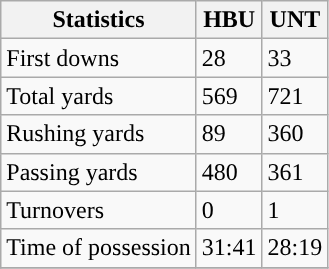<table class="wikitable" style="float: left;">
<tr>
<th>Statistics</th>
<th>HBU</th>
<th>UNT</th>
</tr>
<tr>
<td>First downs</td>
<td>28</td>
<td>33</td>
</tr>
<tr>
<td>Total yards</td>
<td>569</td>
<td>721</td>
</tr>
<tr>
<td>Rushing yards</td>
<td>89</td>
<td>360</td>
</tr>
<tr>
<td>Passing yards</td>
<td>480</td>
<td>361</td>
</tr>
<tr>
<td>Turnovers</td>
<td>0</td>
<td>1</td>
</tr>
<tr>
<td>Time of possession</td>
<td>31:41</td>
<td>28:19</td>
</tr>
<tr>
</tr>
</table>
